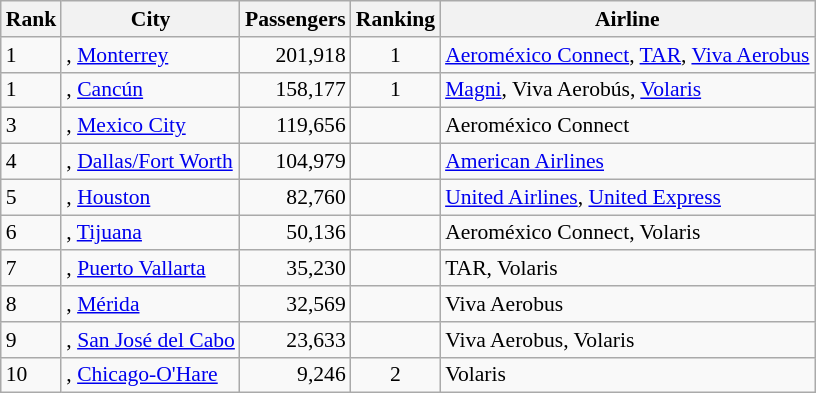<table class="wikitable" style="font-size: 90%" width= align=>
<tr>
<th>Rank</th>
<th>City</th>
<th>Passengers</th>
<th>Ranking</th>
<th>Airline</th>
</tr>
<tr>
<td>1</td>
<td>, <a href='#'>Monterrey</a></td>
<td align="right">201,918</td>
<td align="center"> 1</td>
<td><a href='#'>Aeroméxico Connect</a>, <a href='#'>TAR</a>, <a href='#'>Viva Aerobus</a></td>
</tr>
<tr>
<td>1</td>
<td>, <a href='#'>Cancún</a></td>
<td align="right">158,177</td>
<td align="center"> 1</td>
<td><a href='#'>Magni</a>, Viva Aerobús, <a href='#'>Volaris</a></td>
</tr>
<tr>
<td>3</td>
<td>, <a href='#'>Mexico City</a></td>
<td align="right">119,656</td>
<td align="center"></td>
<td>Aeroméxico Connect</td>
</tr>
<tr>
<td>4</td>
<td>, <a href='#'>Dallas/Fort Worth</a></td>
<td align="right">104,979</td>
<td align="center"></td>
<td><a href='#'>American Airlines</a></td>
</tr>
<tr>
<td>5</td>
<td>, <a href='#'>Houston</a></td>
<td align="right">82,760</td>
<td align="center"></td>
<td><a href='#'>United Airlines</a>, <a href='#'>United Express</a></td>
</tr>
<tr>
<td>6</td>
<td>, <a href='#'>Tijuana</a></td>
<td align="right">50,136</td>
<td align="center"></td>
<td>Aeroméxico Connect, Volaris</td>
</tr>
<tr>
<td>7</td>
<td>, <a href='#'>Puerto Vallarta</a></td>
<td align="right">35,230</td>
<td align="center"></td>
<td>TAR, Volaris</td>
</tr>
<tr>
<td>8</td>
<td>, <a href='#'>Mérida</a></td>
<td align="right">32,569</td>
<td align="center"></td>
<td>Viva Aerobus</td>
</tr>
<tr>
<td>9</td>
<td>, <a href='#'>San José del Cabo</a></td>
<td align="right">23,633</td>
<td align="center"></td>
<td>Viva Aerobus, Volaris</td>
</tr>
<tr>
<td>10</td>
<td>, <a href='#'>Chicago-O'Hare</a></td>
<td align="right">9,246</td>
<td align="center"> 2</td>
<td>Volaris</td>
</tr>
</table>
